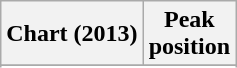<table class="wikitable sortable plainrowheaders" style="text-align:center">
<tr>
<th scope="col">Chart (2013)</th>
<th scope="col">Peak<br> position</th>
</tr>
<tr>
</tr>
<tr>
</tr>
<tr>
</tr>
</table>
